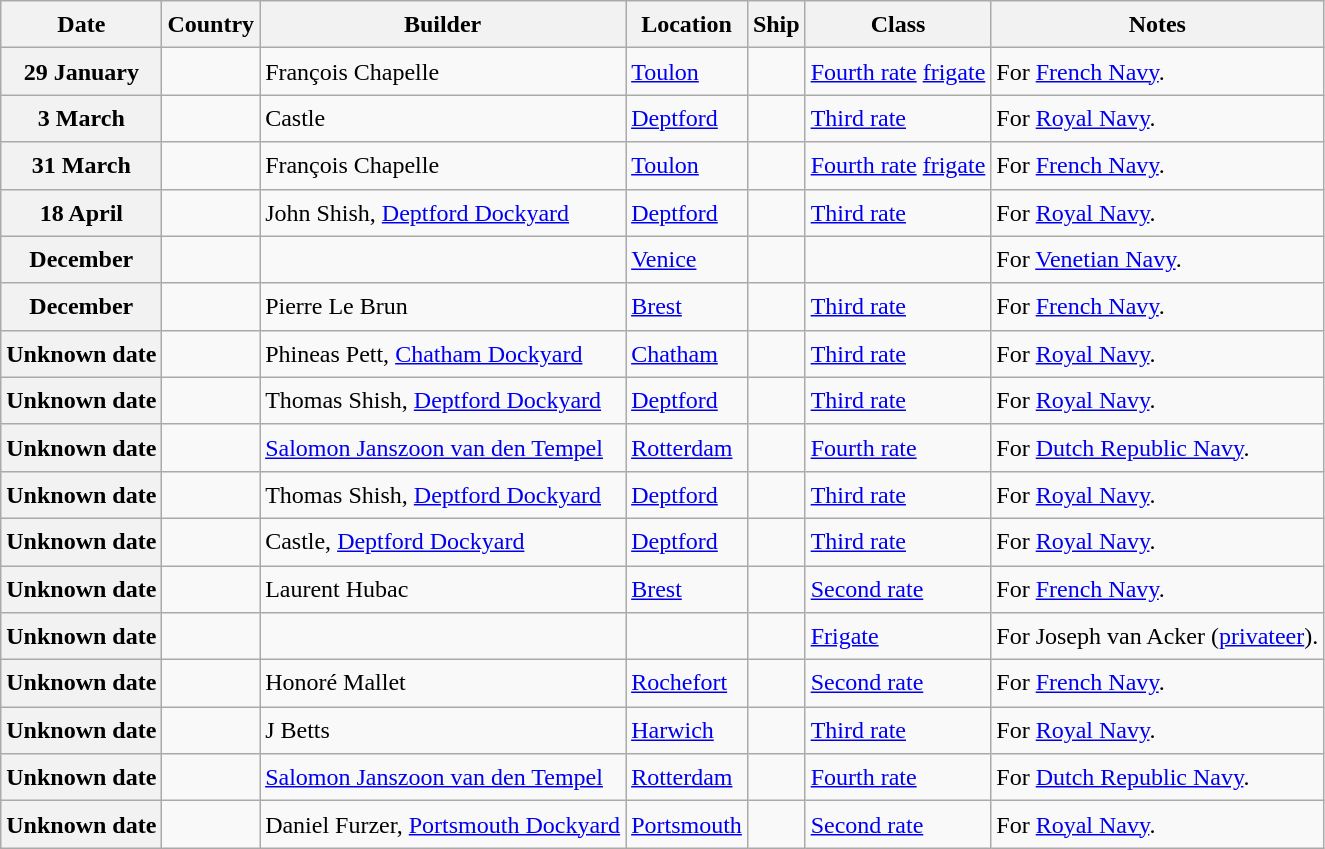<table class="wikitable sortable" style="font-size:1.00em; line-height:1.5em;">
<tr>
<th>Date</th>
<th>Country</th>
<th>Builder</th>
<th>Location</th>
<th>Ship</th>
<th>Class</th>
<th>Notes</th>
</tr>
<tr ---->
<th>29 January</th>
<td></td>
<td>François Chapelle</td>
<td><a href='#'>Toulon</a></td>
<td><strong></strong></td>
<td><a href='#'>Fourth rate</a> <a href='#'>frigate</a></td>
<td>For <a href='#'>French Navy</a>.</td>
</tr>
<tr ---->
<th>3 March</th>
<td></td>
<td>Castle</td>
<td><a href='#'>Deptford</a></td>
<td><strong></strong></td>
<td><a href='#'>Third rate</a></td>
<td>For <a href='#'>Royal Navy</a>.</td>
</tr>
<tr ---->
<th>31 March</th>
<td></td>
<td>François Chapelle</td>
<td><a href='#'>Toulon</a></td>
<td><strong></strong></td>
<td><a href='#'>Fourth rate</a> <a href='#'>frigate</a></td>
<td>For <a href='#'>French Navy</a>.</td>
</tr>
<tr ---->
<th>18 April</th>
<td></td>
<td>John Shish, <a href='#'>Deptford Dockyard</a></td>
<td><a href='#'>Deptford</a></td>
<td><strong></strong></td>
<td><a href='#'>Third rate</a></td>
<td>For <a href='#'>Royal Navy</a>.</td>
</tr>
<tr ---->
<th>December</th>
<td></td>
<td></td>
<td><a href='#'>Venice</a></td>
<td><strong></strong></td>
<td></td>
<td>For <a href='#'>Venetian Navy</a>.</td>
</tr>
<tr ---->
<th>December</th>
<td></td>
<td>Pierre Le Brun</td>
<td><a href='#'>Brest</a></td>
<td><strong></strong></td>
<td><a href='#'>Third rate</a></td>
<td>For <a href='#'>French Navy</a>.</td>
</tr>
<tr ---->
<th>Unknown date</th>
<td></td>
<td>Phineas Pett, <a href='#'>Chatham Dockyard</a></td>
<td><a href='#'>Chatham</a></td>
<td><strong></strong></td>
<td><a href='#'>Third rate</a></td>
<td>For <a href='#'>Royal Navy</a>.</td>
</tr>
<tr ---->
<th>Unknown date</th>
<td></td>
<td>Thomas Shish, <a href='#'>Deptford Dockyard</a></td>
<td><a href='#'>Deptford</a></td>
<td><strong></strong></td>
<td><a href='#'>Third rate</a></td>
<td>For <a href='#'>Royal Navy</a>.</td>
</tr>
<tr ---->
<th>Unknown date</th>
<td></td>
<td><a href='#'>Salomon Janszoon van den Tempel</a></td>
<td><a href='#'>Rotterdam</a></td>
<td><strong></strong></td>
<td><a href='#'>Fourth rate</a></td>
<td>For <a href='#'>Dutch Republic Navy</a>.</td>
</tr>
<tr ---->
<th>Unknown date</th>
<td></td>
<td>Thomas Shish, <a href='#'>Deptford Dockyard</a></td>
<td><a href='#'>Deptford</a></td>
<td><strong></strong></td>
<td><a href='#'>Third rate</a></td>
<td>For <a href='#'>Royal Navy</a>.</td>
</tr>
<tr ---->
<th>Unknown date</th>
<td></td>
<td>Castle, <a href='#'>Deptford Dockyard</a></td>
<td><a href='#'>Deptford</a></td>
<td><strong></strong></td>
<td><a href='#'>Third rate</a></td>
<td>For <a href='#'>Royal Navy</a>.</td>
</tr>
<tr ---->
<th>Unknown date</th>
<td></td>
<td>Laurent Hubac</td>
<td><a href='#'>Brest</a></td>
<td><strong></strong></td>
<td><a href='#'>Second rate</a></td>
<td>For <a href='#'>French Navy</a>.</td>
</tr>
<tr ---->
<th>Unknown date</th>
<td></td>
<td></td>
<td></td>
<td><strong></strong></td>
<td><a href='#'>Frigate</a></td>
<td>For Joseph van Acker (<a href='#'>privateer</a>).</td>
</tr>
<tr ---->
<th>Unknown date</th>
<td></td>
<td>Honoré Mallet</td>
<td><a href='#'>Rochefort</a></td>
<td><strong></strong></td>
<td><a href='#'>Second rate</a></td>
<td>For <a href='#'>French Navy</a>.</td>
</tr>
<tr ---->
<th>Unknown date</th>
<td></td>
<td>J Betts</td>
<td><a href='#'>Harwich</a></td>
<td><strong></strong></td>
<td><a href='#'>Third rate</a></td>
<td>For <a href='#'>Royal Navy</a>.</td>
</tr>
<tr ---->
<th>Unknown date</th>
<td></td>
<td><a href='#'>Salomon Janszoon van den Tempel</a></td>
<td><a href='#'>Rotterdam</a></td>
<td><strong></strong></td>
<td><a href='#'>Fourth rate</a></td>
<td>For <a href='#'>Dutch Republic Navy</a>.</td>
</tr>
<tr ---->
<th>Unknown date</th>
<td></td>
<td>Daniel Furzer, <a href='#'>Portsmouth Dockyard</a></td>
<td><a href='#'>Portsmouth</a></td>
<td><strong></strong></td>
<td><a href='#'>Second rate</a></td>
<td>For <a href='#'>Royal Navy</a>.</td>
</tr>
</table>
